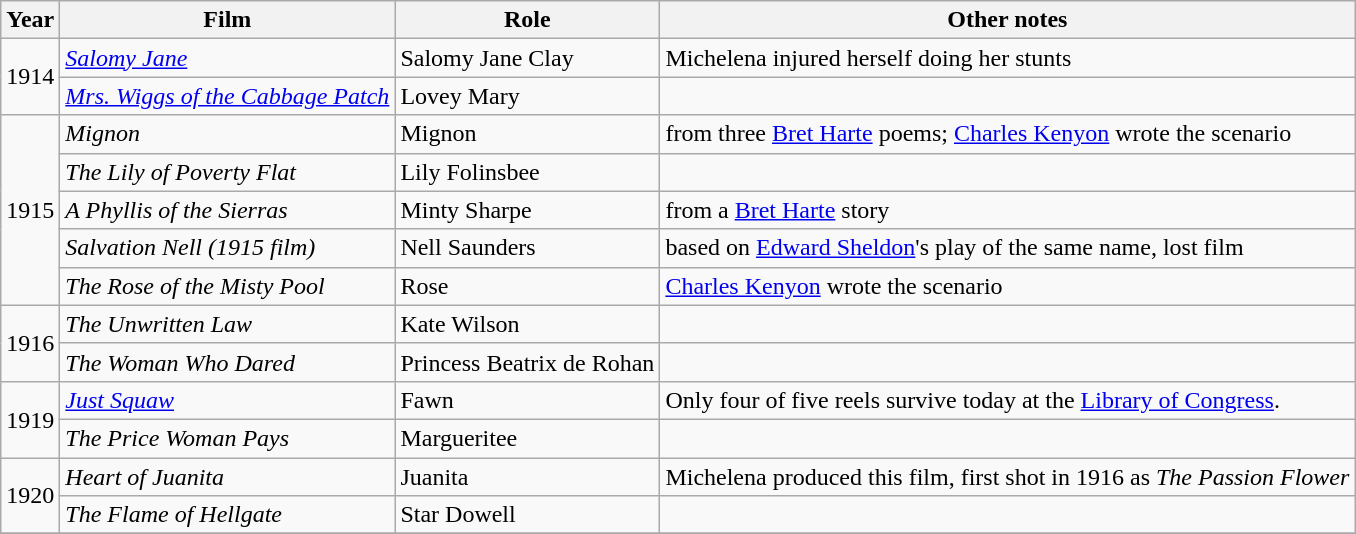<table class="wikitable">
<tr>
<th>Year</th>
<th>Film</th>
<th>Role</th>
<th>Other notes</th>
</tr>
<tr>
<td rowspan= 2>1914</td>
<td><em><a href='#'>Salomy Jane</a></em></td>
<td>Salomy Jane Clay</td>
<td>Michelena injured herself doing her stunts</td>
</tr>
<tr>
<td><em><a href='#'>Mrs. Wiggs of the Cabbage Patch</a></em></td>
<td>Lovey Mary</td>
<td></td>
</tr>
<tr>
<td rowspan= 5>1915</td>
<td><em>Mignon</em></td>
<td>Mignon</td>
<td>from three <a href='#'>Bret Harte</a> poems; <a href='#'>Charles Kenyon</a> wrote the scenario</td>
</tr>
<tr>
<td><em>The Lily of Poverty Flat</em></td>
<td>Lily Folinsbee</td>
<td></td>
</tr>
<tr>
<td><em>A Phyllis of the Sierras</em></td>
<td>Minty Sharpe</td>
<td>from a <a href='#'>Bret Harte</a> story</td>
</tr>
<tr>
<td><em>Salvation Nell (1915 film)</em></td>
<td>Nell Saunders</td>
<td>based on <a href='#'>Edward Sheldon</a>'s play of the same name, lost film</td>
</tr>
<tr>
<td><em>The Rose of the Misty Pool</em></td>
<td>Rose</td>
<td><a href='#'>Charles Kenyon</a> wrote the scenario</td>
</tr>
<tr>
<td rowspan= 2>1916</td>
<td><em>The Unwritten Law</em></td>
<td>Kate Wilson</td>
<td></td>
</tr>
<tr>
<td><em>The Woman Who Dared</em></td>
<td>Princess Beatrix de Rohan</td>
<td></td>
</tr>
<tr>
<td rowspan= 2>1919</td>
<td><em><a href='#'>Just Squaw</a></em></td>
<td>Fawn</td>
<td>Only four of five reels survive today at the <a href='#'>Library of Congress</a>.</td>
</tr>
<tr>
<td><em>The Price Woman Pays</em></td>
<td>Margueritee</td>
<td></td>
</tr>
<tr>
<td rowspan= 2>1920</td>
<td><em>Heart of Juanita</em></td>
<td>Juanita</td>
<td>Michelena produced this film, first shot in 1916 as <em>The Passion Flower</em></td>
</tr>
<tr>
<td><em>The Flame of Hellgate</em></td>
<td>Star Dowell</td>
<td></td>
</tr>
<tr>
</tr>
</table>
